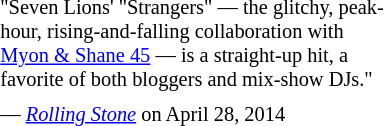<table class="toccolours" style="float: right; margin-left: 1em; margin-right: 2em; font-size: 85%; background:offwhite; color:black; width:20em; max-width: 40%;" cellspacing="5">
<tr>
<td style="text-align: left;">"Seven Lions' "Strangers" — the glitchy, peak-hour, rising-and-falling collaboration with <a href='#'>Myon & Shane 45</a> — is a straight-up hit, a favorite of both bloggers and mix-show DJs."</td>
</tr>
<tr>
<td style="text-align: left;">— <em><a href='#'>Rolling Stone</a></em> on April 28, 2014</td>
</tr>
</table>
